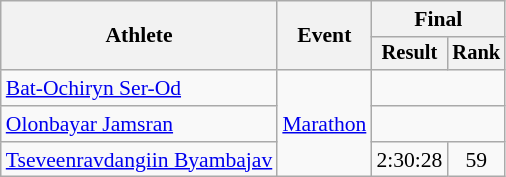<table class="wikitable" style="font-size:90%">
<tr>
<th rowspan="2">Athlete</th>
<th rowspan="2">Event</th>
<th colspan="2">Final</th>
</tr>
<tr style="font-size:95%">
<th>Result</th>
<th>Rank</th>
</tr>
<tr align=center>
<td align=left><a href='#'>Bat-Ochiryn Ser-Od</a></td>
<td align=left rowspan=3><a href='#'>Marathon</a></td>
<td colspan=2></td>
</tr>
<tr align=center>
<td align=left><a href='#'>Olonbayar Jamsran</a></td>
<td colspan=2></td>
</tr>
<tr align=center>
<td align=left><a href='#'>Tseveenravdangiin Byambajav</a></td>
<td>2:30:28</td>
<td>59</td>
</tr>
</table>
